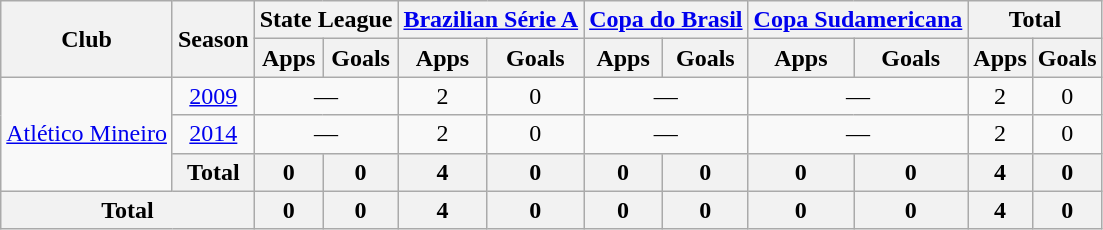<table class="wikitable" style="text-align: center;">
<tr>
<th rowspan="2">Club</th>
<th rowspan="2">Season</th>
<th colspan="2">State League</th>
<th colspan="2"><a href='#'>Brazilian Série A</a></th>
<th colspan="2"><a href='#'>Copa do Brasil</a></th>
<th colspan="2"><a href='#'>Copa Sudamericana</a></th>
<th colspan="2">Total</th>
</tr>
<tr>
<th>Apps</th>
<th>Goals</th>
<th>Apps</th>
<th>Goals</th>
<th>Apps</th>
<th>Goals</th>
<th>Apps</th>
<th>Goals</th>
<th>Apps</th>
<th>Goals</th>
</tr>
<tr>
<td rowspan="3" valign="center"><a href='#'>Atlético Mineiro</a></td>
<td><a href='#'>2009</a></td>
<td colspan="2">—</td>
<td>2</td>
<td>0</td>
<td colspan="2">—</td>
<td colspan="2">—</td>
<td>2</td>
<td>0</td>
</tr>
<tr>
<td><a href='#'>2014</a></td>
<td colspan="2">—</td>
<td>2</td>
<td>0</td>
<td colspan="2">—</td>
<td colspan="2">—</td>
<td>2</td>
<td>0</td>
</tr>
<tr>
<th><strong>Total</strong></th>
<th>0</th>
<th>0</th>
<th>4</th>
<th>0</th>
<th>0</th>
<th>0</th>
<th>0</th>
<th>0</th>
<th>4</th>
<th>0</th>
</tr>
<tr>
<th colspan="2"><strong>Total</strong></th>
<th>0</th>
<th>0</th>
<th>4</th>
<th>0</th>
<th>0</th>
<th>0</th>
<th>0</th>
<th>0</th>
<th>4</th>
<th>0</th>
</tr>
</table>
